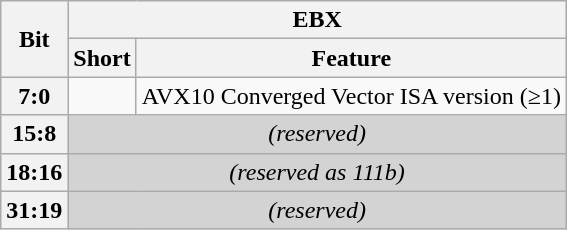<table class="wikitable">
<tr>
<th rowspan=2>Bit</th>
<th colspan=2>EBX</th>
</tr>
<tr>
<th>Short</th>
<th>Feature</th>
</tr>
<tr>
<th>7:0</th>
<td></td>
<td>AVX10 Converged Vector ISA version (≥1)</td>
</tr>
<tr>
<th>15:8</th>
<td colspan="2" style="text-align:center; background:lightgrey;"><em>(reserved)</em></td>
</tr>
<tr>
<th>18:16</th>
<td colspan="2" style="text-align:center; background:lightgrey;"><em>(reserved as 111b)</em></td>
</tr>
<tr>
<th>31:19</th>
<td colspan="2" style="text-align:center; background:lightgrey;"><em>(reserved)</em></td>
</tr>
</table>
